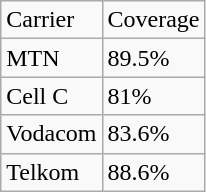<table class="wikitable">
<tr>
<td>Carrier</td>
<td>Coverage</td>
</tr>
<tr>
<td>MTN</td>
<td>89.5%</td>
</tr>
<tr>
<td>Cell C</td>
<td>81%</td>
</tr>
<tr>
<td>Vodacom</td>
<td>83.6%</td>
</tr>
<tr>
<td>Telkom</td>
<td>88.6%</td>
</tr>
</table>
